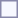<table style="border:1px solid #8888aa; background-color:#f7f8ff; padding:5px; font-size:95%; margin: 0px 12px 12px 0px;">
</table>
